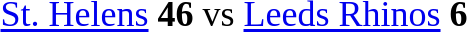<table style="font-size:150%;">
<tr>
<td> <a href='#'>St. Helens</a> <strong>46</strong>  vs  <a href='#'>Leeds Rhinos</a> <strong>6</strong></td>
</tr>
</table>
